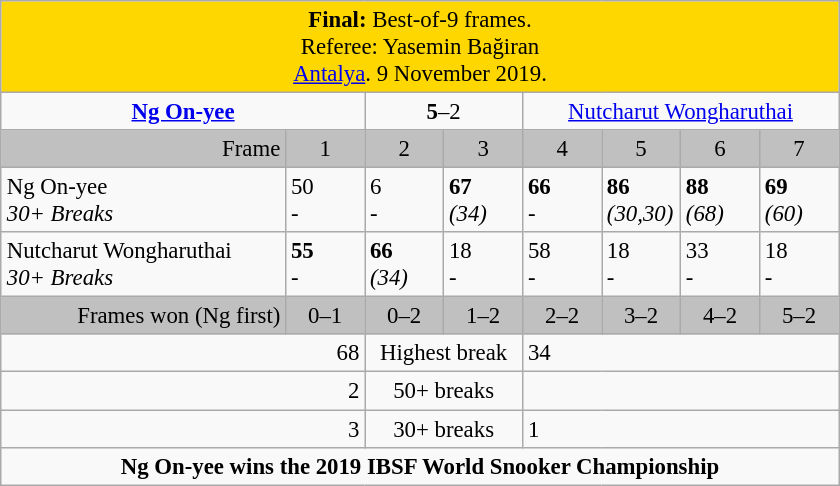<table class="wikitable"  style="font-size: 95%; margin: 1em auto 1em auto;">
<tr>
<td colspan=8 align="center" bgcolor="#ffd700"><strong>Final:</strong> Best-of-9 frames.<br> Referee: Yasemin Bağiran <br>  <a href='#'>Antalya</a>. 9 November 2019.</td>
</tr>
<tr>
<td colspan=2 align="center"><strong><a href='#'>Ng On-yee</a></strong> <br> </td>
<td colspan=2 align="center"><strong>5</strong>–2</td>
<td colspan=4 align="center"><a href='#'>Nutcharut Wongharuthai</a> <br> </td>
</tr>
<tr>
<td style="width: 12em;; background: silver;" align="right">Frame</td>
<td style="width: 3em; background: silver;" align="center">1</td>
<td style="width: 3em; background: silver;" align="center">2</td>
<td style="width: 3em; background: silver;" align="center">3</td>
<td style="width: 3em; background: silver;" align="center">4</td>
<td style="width: 3em; background: silver;" align="center">5</td>
<td style="width: 3em; background: silver;" align="center">6</td>
<td style="width: 3em; background: silver;" align="center">7</td>
</tr>
<tr>
<td>Ng On-yee<br> <em>30+ Breaks</em></td>
<td>50 <br>-</td>
<td>6<br>-</td>
<td><strong>67</strong> <br> <em>(34)</em></td>
<td><strong>66</strong><br>-</td>
<td><strong>86</strong> <br><em>(30,30)</em></td>
<td><strong>88</strong> <br><em>(68)</em></td>
<td><strong>69</strong> <br><em>(60)</em></td>
</tr>
<tr>
<td>Nutcharut Wongharuthai<br>  <em>30+ Breaks</em></td>
<td><strong>55</strong><br>-</td>
<td><strong>66</strong> <br><em>(34)</em></td>
<td>18<br>-</td>
<td>58<br>-</td>
<td>18<br>-</td>
<td>33<br>-</td>
<td>18<br>-</td>
</tr>
<tr>
<td style="background: silver;" align="right">Frames won (Ng first)</td>
<td style="background: silver;" align="center">0–1</td>
<td style="background: silver;" align="center">0–2</td>
<td style="background: silver;" align="center">1–2</td>
<td style="background: silver;" align="center">2–2</td>
<td style="background: silver;" align="center">3–2</td>
<td style="background: silver;" align="center">4–2</td>
<td style="background: silver;" align="center">5–2</td>
</tr>
<tr>
<td colspan=2 align="right">68</td>
<td colspan=2 align="center">Highest break</td>
<td colspan=4 align="left">34</td>
</tr>
<tr>
<td colspan=2 align="right">2</td>
<td colspan=2 align="center">50+ breaks</td>
<td colspan=4 align="left"></td>
</tr>
<tr>
<td colspan=2 align="right">3</td>
<td colspan=2 align="center">30+ breaks</td>
<td colspan=4 align="left">1</td>
</tr>
<tr>
<td colspan=8 align="center"><strong>Ng On-yee wins the 2019 IBSF World Snooker Championship</strong></td>
</tr>
</table>
